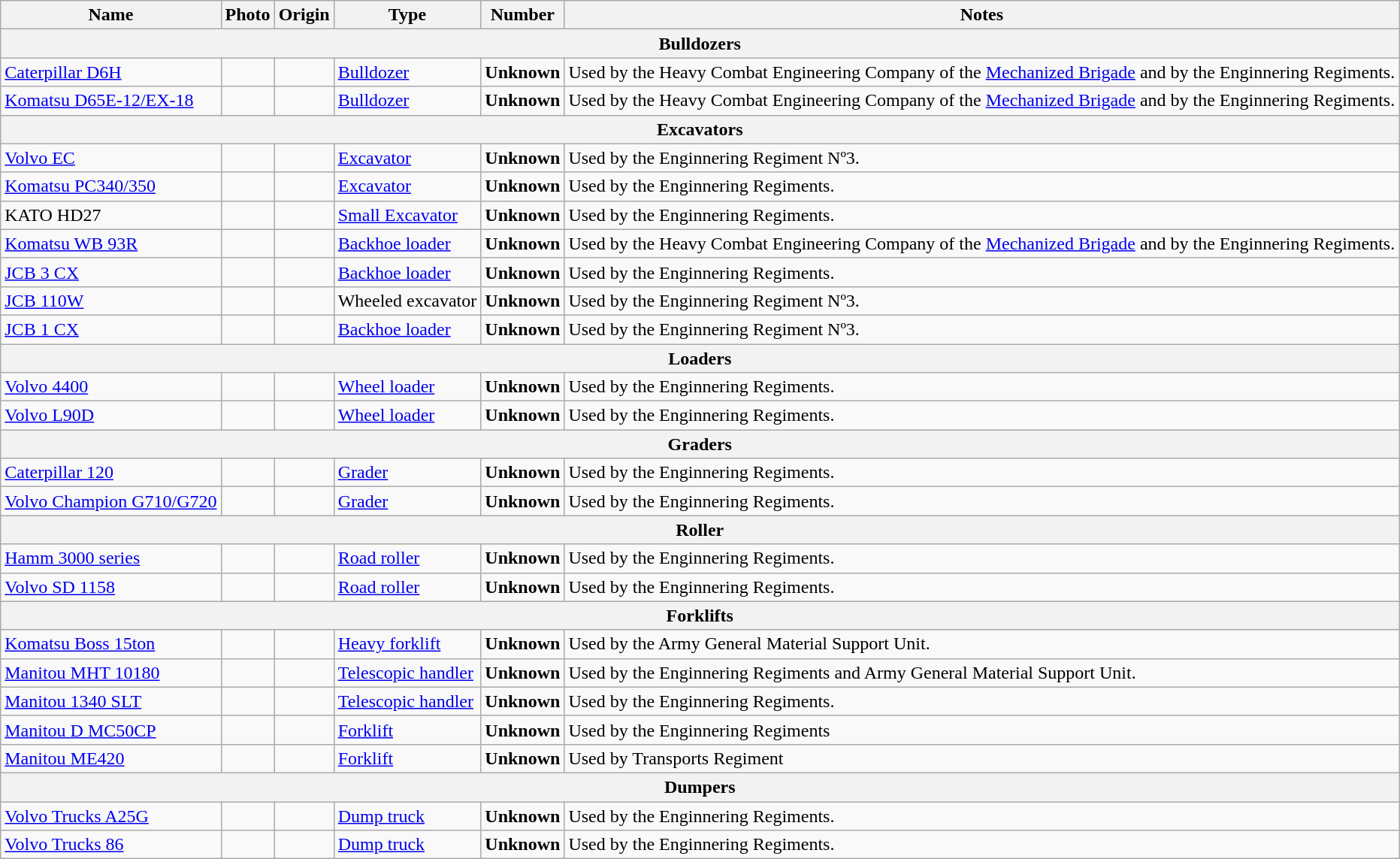<table class="wikitable">
<tr>
<th>Name</th>
<th>Photo</th>
<th>Origin</th>
<th>Type</th>
<th>Number</th>
<th>Notes</th>
</tr>
<tr>
<th colspan="6">Bulldozers</th>
</tr>
<tr>
<td><a href='#'>Caterpillar D6H</a></td>
<td></td>
<td></td>
<td><a href='#'>Bulldozer</a></td>
<td><strong>Unknown</strong></td>
<td>Used by the Heavy Combat Engineering Company of the <a href='#'>Mechanized Brigade</a> and by the Enginnering Regiments.</td>
</tr>
<tr>
<td><a href='#'>Komatsu D65E-12/EX-18</a></td>
<td></td>
<td></td>
<td><a href='#'>Bulldozer</a></td>
<td><strong>Unknown</strong></td>
<td>Used by the Heavy Combat Engineering Company of the <a href='#'>Mechanized Brigade</a> and by the Enginnering Regiments.</td>
</tr>
<tr>
<th colspan="6">Excavators</th>
</tr>
<tr>
<td><a href='#'>Volvo EC</a></td>
<td></td>
<td></td>
<td><a href='#'>Excavator</a></td>
<td><strong>Unknown</strong></td>
<td>Used by the Enginnering Regiment Nº3.</td>
</tr>
<tr>
<td><a href='#'>Komatsu PC340/350</a></td>
<td></td>
<td></td>
<td><a href='#'>Excavator</a></td>
<td><strong>Unknown</strong></td>
<td>Used by the Enginnering Regiments.</td>
</tr>
<tr>
<td>KATO HD27</td>
<td></td>
<td></td>
<td><a href='#'>Small Excavator</a></td>
<td><strong>Unknown</strong></td>
<td>Used by the Enginnering Regiments.</td>
</tr>
<tr>
<td><a href='#'>Komatsu WB 93R</a></td>
<td></td>
<td></td>
<td><a href='#'>Backhoe loader</a></td>
<td><strong>Unknown</strong></td>
<td>Used by the Heavy Combat Engineering Company of the <a href='#'>Mechanized Brigade</a> and by the Enginnering Regiments.</td>
</tr>
<tr>
<td><a href='#'>JCB 3 CX</a></td>
<td></td>
<td></td>
<td><a href='#'>Backhoe loader</a></td>
<td><strong>Unknown</strong></td>
<td>Used by the Enginnering Regiments.</td>
</tr>
<tr>
<td><a href='#'>JCB 110W</a></td>
<td></td>
<td></td>
<td>Wheeled excavator</td>
<td><strong>Unknown</strong></td>
<td>Used by the Enginnering Regiment Nº3.</td>
</tr>
<tr>
<td><a href='#'>JCB 1 CX</a></td>
<td></td>
<td></td>
<td><a href='#'>Backhoe loader</a></td>
<td><strong>Unknown</strong></td>
<td>Used by the Enginnering Regiment Nº3.</td>
</tr>
<tr>
<th colspan="6">Loaders</th>
</tr>
<tr>
<td><a href='#'>Volvo 4400</a></td>
<td></td>
<td></td>
<td><a href='#'>Wheel loader</a></td>
<td><strong>Unknown</strong></td>
<td>Used by the Enginnering Regiments.</td>
</tr>
<tr>
<td><a href='#'>Volvo L90D</a></td>
<td></td>
<td></td>
<td><a href='#'>Wheel loader</a></td>
<td><strong>Unknown</strong></td>
<td>Used by the Enginnering Regiments.</td>
</tr>
<tr>
<th colspan="6">Graders</th>
</tr>
<tr>
<td><a href='#'>Caterpillar 120</a></td>
<td></td>
<td></td>
<td><a href='#'>Grader</a></td>
<td><strong>Unknown</strong></td>
<td>Used by the Enginnering Regiments.</td>
</tr>
<tr>
<td><a href='#'>Volvo Champion G710/G720</a></td>
<td></td>
<td></td>
<td><a href='#'>Grader</a></td>
<td><strong>Unknown</strong></td>
<td>Used by the Enginnering Regiments.</td>
</tr>
<tr>
<th colspan="6">Roller</th>
</tr>
<tr>
<td><a href='#'>Hamm 3000 series</a></td>
<td></td>
<td></td>
<td><a href='#'>Road roller</a></td>
<td><strong>Unknown</strong></td>
<td>Used by the Enginnering Regiments.</td>
</tr>
<tr>
<td><a href='#'>Volvo SD 1158</a></td>
<td></td>
<td></td>
<td><a href='#'>Road roller</a></td>
<td><strong>Unknown</strong></td>
<td>Used by the Enginnering Regiments.</td>
</tr>
<tr>
<th colspan="6">Forklifts</th>
</tr>
<tr>
<td><a href='#'>Komatsu Boss 15ton</a></td>
<td></td>
<td></td>
<td><a href='#'>Heavy forklift</a></td>
<td><strong>Unknown</strong></td>
<td>Used by the Army General Material Support Unit.</td>
</tr>
<tr>
<td><a href='#'>Manitou MHT 10180</a></td>
<td></td>
<td></td>
<td><a href='#'>Telescopic handler</a></td>
<td><strong>Unknown</strong></td>
<td>Used by the Enginnering Regiments and Army General Material Support Unit.</td>
</tr>
<tr>
<td><a href='#'>Manitou 1340 SLT</a></td>
<td></td>
<td></td>
<td><a href='#'>Telescopic handler</a></td>
<td><strong>Unknown</strong></td>
<td>Used by the Enginnering Regiments.</td>
</tr>
<tr>
<td><a href='#'>Manitou D MC50CP</a></td>
<td></td>
<td></td>
<td><a href='#'>Forklift</a></td>
<td><strong>Unknown</strong></td>
<td>Used by the Enginnering Regiments</td>
</tr>
<tr>
<td><a href='#'>Manitou ME420</a></td>
<td></td>
<td></td>
<td><a href='#'>Forklift</a></td>
<td><strong>Unknown</strong></td>
<td>Used by Transports Regiment</td>
</tr>
<tr>
<th colspan="6">Dumpers</th>
</tr>
<tr>
<td><a href='#'>Volvo Trucks A25G</a></td>
<td></td>
<td></td>
<td><a href='#'>Dump truck</a></td>
<td><strong>Unknown</strong></td>
<td>Used by the Enginnering Regiments.</td>
</tr>
<tr>
<td><a href='#'>Volvo Trucks 86</a></td>
<td></td>
<td></td>
<td><a href='#'>Dump truck</a></td>
<td><strong>Unknown</strong></td>
<td>Used by the Enginnering Regiments.</td>
</tr>
</table>
